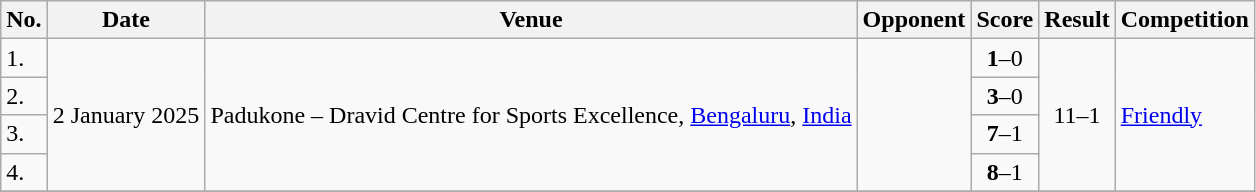<table class="wikitable">
<tr>
<th>No.</th>
<th>Date</th>
<th>Venue</th>
<th>Opponent</th>
<th>Score</th>
<th>Result</th>
<th>Competition</th>
</tr>
<tr>
<td>1.</td>
<td rowspan=4>2 January 2025</td>
<td rowspan=4>Padukone – Dravid Centre for Sports Excellence, <a href='#'>Bengaluru</a>, <a href='#'>India</a></td>
<td rowspan=4></td>
<td align=center><strong>1</strong>–0</td>
<td rowspan=4 align=center>11–1</td>
<td rowspan=4><a href='#'>Friendly</a></td>
</tr>
<tr>
<td>2.</td>
<td align=center><strong>3</strong>–0</td>
</tr>
<tr>
<td>3.</td>
<td align=center><strong>7</strong>–1</td>
</tr>
<tr>
<td>4.</td>
<td align=center><strong>8</strong>–1</td>
</tr>
<tr>
</tr>
</table>
